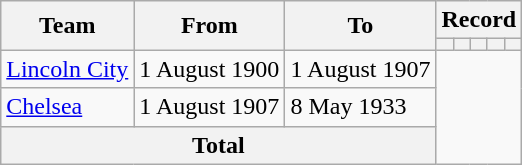<table class="wikitable" style="text-align: center">
<tr>
<th rowspan="2">Team</th>
<th rowspan="2">From</th>
<th rowspan="2">To</th>
<th colspan="5">Record</th>
</tr>
<tr>
<th></th>
<th></th>
<th></th>
<th></th>
<th></th>
</tr>
<tr>
<td align=left><a href='#'>Lincoln City</a></td>
<td align=left>1 August 1900</td>
<td align=left>1 August 1907<br></td>
</tr>
<tr>
<td align=left><a href='#'>Chelsea</a></td>
<td align=left>1 August 1907</td>
<td align=left>8 May 1933<br></td>
</tr>
<tr>
<th colspan=3>Total<br></th>
</tr>
</table>
